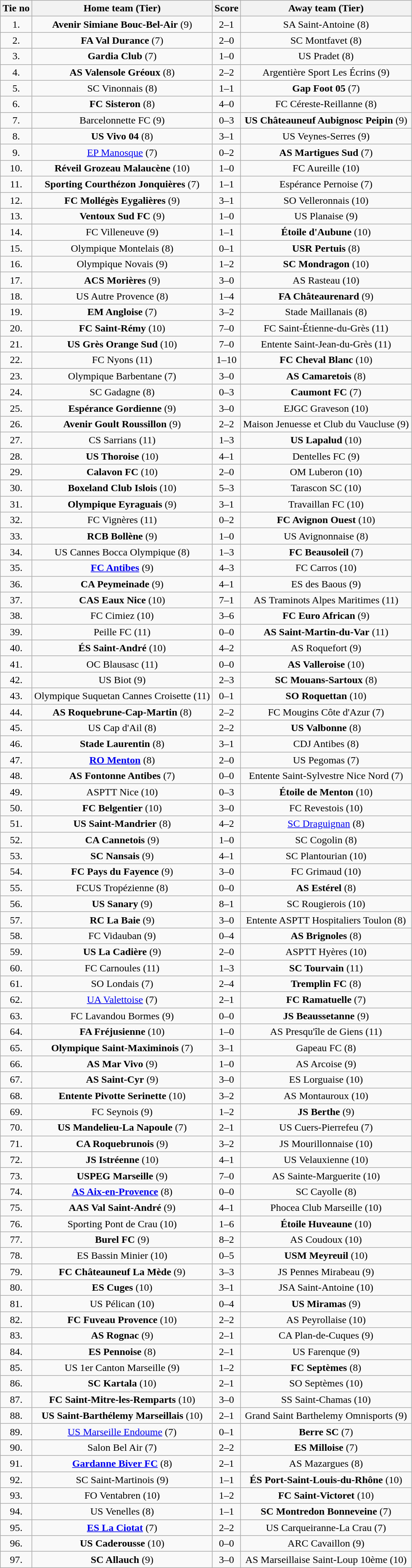<table class="wikitable" style="text-align: center">
<tr>
<th>Tie no</th>
<th>Home team (Tier)</th>
<th>Score</th>
<th>Away team (Tier)</th>
</tr>
<tr>
<td>1.</td>
<td><strong>Avenir Simiane Bouc-Bel-Air</strong> (9)</td>
<td>2–1</td>
<td>SA Saint-Antoine (8)</td>
</tr>
<tr>
<td>2.</td>
<td><strong>FA Val Durance</strong> (7)</td>
<td>2–0</td>
<td>SC Montfavet (8)</td>
</tr>
<tr>
<td>3.</td>
<td><strong>Gardia Club</strong> (7)</td>
<td>1–0</td>
<td>US Pradet (8)</td>
</tr>
<tr>
<td>4.</td>
<td><strong>AS Valensole Gréoux</strong> (8)</td>
<td>2–2 </td>
<td>Argentière Sport Les Écrins (9)</td>
</tr>
<tr>
<td>5.</td>
<td>SC Vinonnais (8)</td>
<td>1–1 </td>
<td><strong>Gap Foot 05</strong> (7)</td>
</tr>
<tr>
<td>6.</td>
<td><strong>FC Sisteron</strong> (8)</td>
<td>4–0</td>
<td>FC Céreste-Reillanne (8)</td>
</tr>
<tr>
<td>7.</td>
<td>Barcelonnette FC (9)</td>
<td>0–3</td>
<td><strong>US Châteauneuf Aubignosc Peipin</strong> (9)</td>
</tr>
<tr>
<td>8.</td>
<td><strong>US Vivo 04</strong> (8)</td>
<td>3–1</td>
<td>US Veynes-Serres (9)</td>
</tr>
<tr>
<td>9.</td>
<td><a href='#'>EP Manosque</a> (7)</td>
<td>0–2</td>
<td><strong>AS Martigues Sud</strong> (7)</td>
</tr>
<tr>
<td>10.</td>
<td><strong>Réveil Grozeau Malaucène</strong> (10)</td>
<td>1–0</td>
<td>FC Aureille (10)</td>
</tr>
<tr>
<td>11.</td>
<td><strong>Sporting Courthézon Jonquières</strong> (7)</td>
<td>1–1 </td>
<td>Espérance Pernoise (7)</td>
</tr>
<tr>
<td>12.</td>
<td><strong>FC Mollégès Eygalières</strong> (9)</td>
<td>3–1</td>
<td>SO Velleronnais (10)</td>
</tr>
<tr>
<td>13.</td>
<td><strong>Ventoux Sud FC</strong> (9)</td>
<td>1–0</td>
<td>US Planaise (9)</td>
</tr>
<tr>
<td>14.</td>
<td>FC Villeneuve (9)</td>
<td>1–1 </td>
<td><strong>Étoile d'Aubune</strong> (10)</td>
</tr>
<tr>
<td>15.</td>
<td>Olympique Montelais (8)</td>
<td>0–1</td>
<td><strong>USR Pertuis</strong> (8)</td>
</tr>
<tr>
<td>16.</td>
<td>Olympique Novais (9)</td>
<td>1–2</td>
<td><strong>SC Mondragon</strong> (10)</td>
</tr>
<tr>
<td>17.</td>
<td><strong>ACS Morières</strong> (9)</td>
<td>3–0</td>
<td>AS Rasteau (10)</td>
</tr>
<tr>
<td>18.</td>
<td>US Autre Provence (8)</td>
<td>1–4</td>
<td><strong>FA Châteaurenard</strong> (9)</td>
</tr>
<tr>
<td>19.</td>
<td><strong>EM Angloise</strong> (7)</td>
<td>3–2</td>
<td>Stade Maillanais (8)</td>
</tr>
<tr>
<td>20.</td>
<td><strong>FC Saint-Rémy</strong> (10)</td>
<td>7–0</td>
<td>FC Saint-Étienne-du-Grès (11)</td>
</tr>
<tr>
<td>21.</td>
<td><strong>US Grès Orange Sud</strong> (10)</td>
<td>7–0</td>
<td>Entente Saint-Jean-du-Grès (11)</td>
</tr>
<tr>
<td>22.</td>
<td>FC Nyons (11)</td>
<td>1–10</td>
<td><strong>FC Cheval Blanc</strong> (10)</td>
</tr>
<tr>
<td>23.</td>
<td>Olympique Barbentane (7)</td>
<td>3–0</td>
<td><strong>AS Camaretois</strong> (8)</td>
</tr>
<tr>
<td>24.</td>
<td>SC Gadagne (8)</td>
<td>0–3</td>
<td><strong>Caumont FC</strong> (7)</td>
</tr>
<tr>
<td>25.</td>
<td><strong>Espérance Gordienne</strong> (9)</td>
<td>3–0</td>
<td>EJGC Graveson (10)</td>
</tr>
<tr>
<td>26.</td>
<td><strong>Avenir Goult Roussillon</strong> (9)</td>
<td>2–2 </td>
<td>Maison Jenuesse et Club du Vaucluse (9)</td>
</tr>
<tr>
<td>27.</td>
<td>CS Sarrians (11)</td>
<td>1–3</td>
<td><strong>US Lapalud</strong> (10)</td>
</tr>
<tr>
<td>28.</td>
<td><strong>US Thoroise</strong> (10)</td>
<td>4–1</td>
<td>Dentelles FC (9)</td>
</tr>
<tr>
<td>29.</td>
<td><strong>Calavon FC</strong> (10)</td>
<td>2–0</td>
<td>OM Luberon (10)</td>
</tr>
<tr>
<td>30.</td>
<td><strong>Boxeland Club Islois</strong> (10)</td>
<td>5–3</td>
<td>Tarascon SC (10)</td>
</tr>
<tr>
<td>31.</td>
<td><strong>Olympique Eyraguais</strong> (9)</td>
<td>3–1</td>
<td>Travaillan FC (10)</td>
</tr>
<tr>
<td>32.</td>
<td>FC Vignères (11)</td>
<td>0–2</td>
<td><strong>FC Avignon Ouest</strong> (10)</td>
</tr>
<tr>
<td>33.</td>
<td><strong>RCB Bollène</strong> (9)</td>
<td>1–0</td>
<td>US Avignonnaise (8)</td>
</tr>
<tr>
<td>34.</td>
<td>US Cannes Bocca Olympique (8)</td>
<td>1–3</td>
<td><strong>FC Beausoleil</strong> (7)</td>
</tr>
<tr>
<td>35.</td>
<td><strong><a href='#'>FC Antibes</a></strong> (9)</td>
<td>4–3</td>
<td>FC Carros (10)</td>
</tr>
<tr>
<td>36.</td>
<td><strong>CA Peymeinade</strong> (9)</td>
<td>4–1</td>
<td>ES des Baous (9)</td>
</tr>
<tr>
<td>37.</td>
<td><strong>CAS Eaux Nice</strong> (10)</td>
<td>7–1</td>
<td>AS Traminots Alpes Maritimes (11)</td>
</tr>
<tr>
<td>38.</td>
<td>FC Cimiez (10)</td>
<td>3–6</td>
<td><strong>FC Euro African</strong> (9)</td>
</tr>
<tr>
<td>39.</td>
<td>Peille FC (11)</td>
<td>0–0 </td>
<td><strong>AS Saint-Martin-du-Var</strong> (11)</td>
</tr>
<tr>
<td>40.</td>
<td><strong>ÉS Saint-André</strong> (10)</td>
<td>4–2</td>
<td>AS Roquefort (9)</td>
</tr>
<tr>
<td>41.</td>
<td>OC Blausasc (11)</td>
<td>0–0 </td>
<td><strong>AS Valleroise</strong> (10)</td>
</tr>
<tr>
<td>42.</td>
<td>US Biot (9)</td>
<td>2–3</td>
<td><strong>SC Mouans-Sartoux</strong> (8)</td>
</tr>
<tr>
<td>43.</td>
<td>Olympique Suquetan Cannes Croisette (11)</td>
<td>0–1</td>
<td><strong>SO Roquettan</strong> (10)</td>
</tr>
<tr>
<td>44.</td>
<td><strong>AS Roquebrune-Cap-Martin</strong> (8)</td>
<td>2–2 </td>
<td>FC Mougins Côte d'Azur (7)</td>
</tr>
<tr>
<td>45.</td>
<td>US Cap d'Ail (8)</td>
<td>2–2 </td>
<td><strong>US Valbonne</strong> (8)</td>
</tr>
<tr>
<td>46.</td>
<td><strong>Stade Laurentin</strong> (8)</td>
<td>3–1</td>
<td>CDJ Antibes (8)</td>
</tr>
<tr>
<td>47.</td>
<td><strong><a href='#'>RO Menton</a></strong> (8)</td>
<td>2–0</td>
<td>US Pegomas (7)</td>
</tr>
<tr>
<td>48.</td>
<td><strong>AS Fontonne Antibes</strong> (7)</td>
<td>0–0 </td>
<td>Entente Saint-Sylvestre Nice Nord (7)</td>
</tr>
<tr>
<td>49.</td>
<td>ASPTT Nice (10)</td>
<td>0–3</td>
<td><strong>Étoile de Menton</strong> (10)</td>
</tr>
<tr>
<td>50.</td>
<td><strong>FC Belgentier</strong> (10)</td>
<td>3–0</td>
<td>FC Revestois (10)</td>
</tr>
<tr>
<td>51.</td>
<td><strong>US Saint-Mandrier</strong> (8)</td>
<td>4–2</td>
<td><a href='#'>SC Draguignan</a> (8)</td>
</tr>
<tr>
<td>52.</td>
<td><strong>CA Cannetois</strong> (9)</td>
<td>1–0</td>
<td>SC Cogolin (8)</td>
</tr>
<tr>
<td>53.</td>
<td><strong>SC Nansais</strong> (9)</td>
<td>4–1</td>
<td>SC Plantourian (10)</td>
</tr>
<tr>
<td>54.</td>
<td><strong>FC Pays du Fayence</strong> (9)</td>
<td>3–0</td>
<td>FC Grimaud (10)</td>
</tr>
<tr>
<td>55.</td>
<td>FCUS Tropézienne (8)</td>
<td>0–0 </td>
<td><strong>AS Estérel</strong> (8)</td>
</tr>
<tr>
<td>56.</td>
<td><strong>US Sanary</strong> (9)</td>
<td>8–1</td>
<td>SC Rougierois (10)</td>
</tr>
<tr>
<td>57.</td>
<td><strong>RC La Baie</strong> (9)</td>
<td>3–0</td>
<td>Entente ASPTT Hospitaliers Toulon (8)</td>
</tr>
<tr>
<td>58.</td>
<td>FC Vidauban (9)</td>
<td>0–4</td>
<td><strong>AS Brignoles</strong> (8)</td>
</tr>
<tr>
<td>59.</td>
<td><strong>US La Cadière</strong> (9)</td>
<td>2–0</td>
<td>ASPTT Hyères (10)</td>
</tr>
<tr>
<td>60.</td>
<td>FC Carnoules (11)</td>
<td>1–3</td>
<td><strong>SC Tourvain</strong> (11)</td>
</tr>
<tr>
<td>61.</td>
<td>SO Londais (7)</td>
<td>2–4</td>
<td><strong>Tremplin FC</strong> (8)</td>
</tr>
<tr>
<td>62.</td>
<td><a href='#'>UA Valettoise</a> (7)</td>
<td>2–1</td>
<td><strong>FC Ramatuelle</strong> (7)</td>
</tr>
<tr>
<td>63.</td>
<td>FC Lavandou Bormes (9)</td>
<td>0–0 </td>
<td><strong>JS Beaussetanne</strong> (9)</td>
</tr>
<tr>
<td>64.</td>
<td><strong>FA Fréjusienne</strong> (10)</td>
<td>1–0</td>
<td>AS Presqu'île de Giens (11)</td>
</tr>
<tr>
<td>65.</td>
<td><strong>Olympique Saint-Maximinois</strong> (7)</td>
<td>3–1</td>
<td>Gapeau FC (8)</td>
</tr>
<tr>
<td>66.</td>
<td><strong>AS Mar Vivo</strong> (9)</td>
<td>1–0</td>
<td>AS Arcoise (9)</td>
</tr>
<tr>
<td>67.</td>
<td><strong>AS Saint-Cyr</strong> (9)</td>
<td>3–0</td>
<td>ES Lorguaise (10)</td>
</tr>
<tr>
<td>68.</td>
<td><strong>Entente Pivotte Serinette</strong> (10)</td>
<td>3–2</td>
<td>AS Montauroux (10)</td>
</tr>
<tr>
<td>69.</td>
<td>FC Seynois (9)</td>
<td>1–2</td>
<td><strong>JS Berthe</strong> (9)</td>
</tr>
<tr>
<td>70.</td>
<td><strong>US Mandelieu-La Napoule</strong> (7)</td>
<td>2–1</td>
<td>US Cuers-Pierrefeu (7)</td>
</tr>
<tr>
<td>71.</td>
<td><strong>CA Roquebrunois</strong> (9)</td>
<td>3–2</td>
<td>JS Mourillonnaise (10)</td>
</tr>
<tr>
<td>72.</td>
<td><strong>JS Istréenne</strong> (10)</td>
<td>4–1</td>
<td>US Velauxienne (10)</td>
</tr>
<tr>
<td>73.</td>
<td><strong>USPEG Marseille</strong> (9)</td>
<td>7–0</td>
<td>AS Sainte-Marguerite (10)</td>
</tr>
<tr>
<td>74.</td>
<td><strong><a href='#'>AS Aix-en-Provence</a></strong> (8)</td>
<td>0–0 </td>
<td>SC Cayolle (8)</td>
</tr>
<tr>
<td>75.</td>
<td><strong>AAS Val Saint-André</strong> (9)</td>
<td>4–1</td>
<td>Phocea Club Marseille (10)</td>
</tr>
<tr>
<td>76.</td>
<td>Sporting Pont de Crau (10)</td>
<td>1–6</td>
<td><strong>Étoile Huveaune</strong> (10)</td>
</tr>
<tr>
<td>77.</td>
<td><strong>Burel FC</strong> (9)</td>
<td>8–2</td>
<td>AS Coudoux (10)</td>
</tr>
<tr>
<td>78.</td>
<td>ES Bassin Minier (10)</td>
<td>0–5</td>
<td><strong>USM Meyreuil</strong> (10)</td>
</tr>
<tr>
<td>79.</td>
<td><strong>FC Châteauneuf La Mède</strong> (9)</td>
<td>3–3 </td>
<td>JS Pennes Mirabeau (9)</td>
</tr>
<tr>
<td>80.</td>
<td><strong>ES Cuges</strong> (10)</td>
<td>3–1</td>
<td>JSA Saint-Antoine (10)</td>
</tr>
<tr>
<td>81.</td>
<td>US Pélican (10)</td>
<td>0–4</td>
<td><strong>US Miramas</strong> (9)</td>
</tr>
<tr>
<td>82.</td>
<td><strong>FC Fuveau Provence</strong> (10)</td>
<td>2–2 </td>
<td>AS Peyrollaise (10)</td>
</tr>
<tr>
<td>83.</td>
<td><strong>AS Rognac</strong> (9)</td>
<td>2–1</td>
<td>CA Plan-de-Cuques (9)</td>
</tr>
<tr>
<td>84.</td>
<td><strong>ES Pennoise</strong> (8)</td>
<td>2–1</td>
<td>US Farenque (9)</td>
</tr>
<tr>
<td>85.</td>
<td>US 1er Canton Marseille (9)</td>
<td>1–2</td>
<td><strong>FC Septèmes</strong> (8)</td>
</tr>
<tr>
<td>86.</td>
<td><strong>SC Kartala</strong> (10)</td>
<td>2–1</td>
<td>SO Septèmes (10)</td>
</tr>
<tr>
<td>87.</td>
<td><strong>FC Saint-Mitre-les-Remparts</strong> (10)</td>
<td>3–0</td>
<td>SS Saint-Chamas (10)</td>
</tr>
<tr>
<td>88.</td>
<td><strong>US Saint-Barthélemy Marseillais</strong> (10)</td>
<td>2–1</td>
<td>Grand Saint Barthelemy Omnisports (9)</td>
</tr>
<tr>
<td>89.</td>
<td><a href='#'>US Marseille Endoume</a> (7)</td>
<td>0–1</td>
<td><strong>Berre SC</strong> (7)</td>
</tr>
<tr>
<td>90.</td>
<td>Salon Bel Air (7)</td>
<td>2–2 </td>
<td><strong>ES Milloise</strong> (7)</td>
</tr>
<tr>
<td>91.</td>
<td><strong><a href='#'>Gardanne Biver FC</a></strong> (8)</td>
<td>2–1</td>
<td>AS Mazargues (8)</td>
</tr>
<tr>
<td>92.</td>
<td>SC Saint-Martinois (9)</td>
<td>1–1 </td>
<td><strong>ÉS Port-Saint-Louis-du-Rhône</strong> (10)</td>
</tr>
<tr>
<td>93.</td>
<td>FO Ventabren (10)</td>
<td>1–2</td>
<td><strong>FC Saint-Victoret</strong> (10)</td>
</tr>
<tr>
<td>94.</td>
<td>US Venelles (8)</td>
<td>1–1 </td>
<td><strong>SC Montredon Bonneveine</strong> (7)</td>
</tr>
<tr>
<td>95.</td>
<td><strong><a href='#'>ES La Ciotat</a></strong> (7)</td>
<td>2–2 </td>
<td>US Carqueiranne-La Crau (7)</td>
</tr>
<tr>
<td>96.</td>
<td><strong>US Caderousse</strong> (10)</td>
<td>0–0 </td>
<td>ARC Cavaillon (9)</td>
</tr>
<tr>
<td>97.</td>
<td><strong>SC Allauch</strong> (9)</td>
<td>3–0</td>
<td>AS Marseillaise Saint-Loup 10ème (10)</td>
</tr>
</table>
